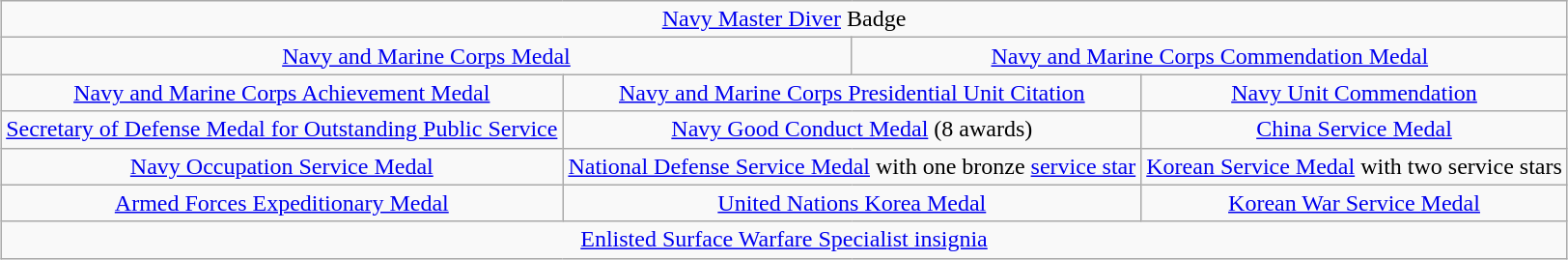<table class="wikitable" style="margin:1em auto; text-align:center;">
<tr>
<td colspan="6"><a href='#'>Navy Master Diver</a> Badge</td>
</tr>
<tr>
<td scope="row" colspan="3" align="center"><a href='#'>Navy and Marine Corps Medal</a></td>
<td colspan="3"><a href='#'>Navy and Marine Corps Commendation Medal</a></td>
</tr>
<tr>
<td scope="row" colspan="2" align="center"><a href='#'>Navy and Marine Corps Achievement Medal</a></td>
<td colspan="2"><a href='#'>Navy and Marine Corps Presidential Unit Citation</a></td>
<td colspan="2"><a href='#'>Navy Unit Commendation</a></td>
</tr>
<tr>
<td scope="row" colspan="2" align="center"><a href='#'>Secretary of Defense Medal for Outstanding Public Service</a></td>
<td colspan="2"><a href='#'>Navy Good Conduct Medal</a> (8 awards)</td>
<td colspan="2"><a href='#'>China Service Medal</a></td>
</tr>
<tr>
<td scope="row" colspan="2" align="center"><a href='#'>Navy Occupation Service Medal</a></td>
<td colspan="2"><a href='#'>National Defense Service Medal</a> with one bronze <a href='#'>service star</a></td>
<td colspan="2"><a href='#'>Korean Service Medal</a> with two service stars</td>
</tr>
<tr>
<td scope="row" colspan="2" align="center"><a href='#'>Armed Forces Expeditionary Medal</a></td>
<td colspan="2"><a href='#'>United Nations Korea Medal</a></td>
<td colspan="2"><a href='#'>Korean War Service Medal</a></td>
</tr>
<tr>
<td colspan="6"><a href='#'>Enlisted Surface Warfare Specialist insignia</a></td>
</tr>
</table>
